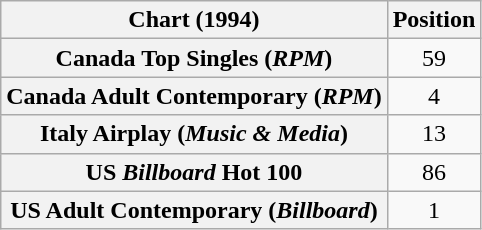<table class="wikitable sortable plainrowheaders" style="text-align:center">
<tr>
<th>Chart (1994)</th>
<th>Position</th>
</tr>
<tr>
<th scope="row">Canada Top Singles (<em>RPM</em>)</th>
<td>59</td>
</tr>
<tr>
<th scope="row">Canada Adult Contemporary (<em>RPM</em>)</th>
<td>4</td>
</tr>
<tr>
<th scope="row">Italy Airplay (<em>Music & Media</em>)</th>
<td>13</td>
</tr>
<tr>
<th scope="row">US <em>Billboard</em> Hot 100</th>
<td>86</td>
</tr>
<tr>
<th scope="row">US Adult Contemporary (<em>Billboard</em>)</th>
<td>1</td>
</tr>
</table>
